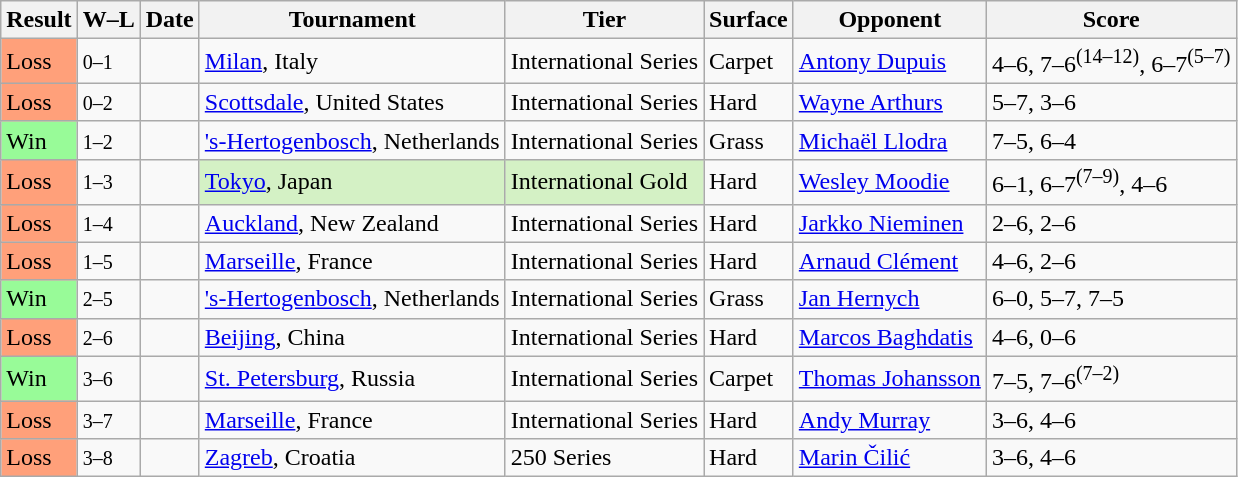<table class="sortable wikitable">
<tr>
<th>Result</th>
<th class=unsortable>W–L</th>
<th>Date</th>
<th>Tournament</th>
<th>Tier</th>
<th>Surface</th>
<th>Opponent</th>
<th class=unsortable>Score</th>
</tr>
<tr>
<td bgcolor=FFA07A>Loss</td>
<td><small>0–1</small></td>
<td><a href='#'></a></td>
<td><a href='#'>Milan</a>, Italy</td>
<td>International Series</td>
<td>Carpet</td>
<td> <a href='#'>Antony Dupuis</a></td>
<td>4–6, 7–6<sup>(14–12)</sup>, 6–7<sup>(5–7)</sup></td>
</tr>
<tr>
<td bgcolor=FFA07A>Loss</td>
<td><small>0–2</small></td>
<td><a href='#'></a></td>
<td><a href='#'>Scottsdale</a>, United States</td>
<td>International Series</td>
<td>Hard</td>
<td> <a href='#'>Wayne Arthurs</a></td>
<td>5–7, 3–6</td>
</tr>
<tr>
<td bgcolor=98FB98>Win</td>
<td><small>1–2</small></td>
<td><a href='#'></a></td>
<td><a href='#'>'s-Hertogenbosch</a>, Netherlands</td>
<td>International Series</td>
<td>Grass</td>
<td> <a href='#'>Michaël Llodra</a></td>
<td>7–5, 6–4</td>
</tr>
<tr>
<td bgcolor=FFA07A>Loss</td>
<td><small>1–3</small></td>
<td><a href='#'></a></td>
<td style=background:#d4f1c5><a href='#'>Tokyo</a>, Japan</td>
<td style=background:#d4f1c5>International Gold</td>
<td>Hard</td>
<td> <a href='#'>Wesley Moodie</a></td>
<td>6–1, 6–7<sup>(7–9)</sup>, 4–6</td>
</tr>
<tr>
<td bgcolor=FFA07A>Loss</td>
<td><small>1–4</small></td>
<td><a href='#'></a></td>
<td><a href='#'>Auckland</a>, New Zealand</td>
<td>International Series</td>
<td>Hard</td>
<td> <a href='#'>Jarkko Nieminen</a></td>
<td>2–6, 2–6</td>
</tr>
<tr>
<td bgcolor=FFA07A>Loss</td>
<td><small>1–5</small></td>
<td><a href='#'></a></td>
<td><a href='#'>Marseille</a>, France</td>
<td>International Series</td>
<td>Hard</td>
<td> <a href='#'>Arnaud Clément</a></td>
<td>4–6, 2–6</td>
</tr>
<tr>
<td bgcolor=98FB98>Win</td>
<td><small>2–5</small></td>
<td><a href='#'></a></td>
<td><a href='#'>'s-Hertogenbosch</a>, Netherlands</td>
<td>International Series</td>
<td>Grass</td>
<td> <a href='#'>Jan Hernych</a></td>
<td>6–0, 5–7, 7–5</td>
</tr>
<tr>
<td bgcolor=FFA07A>Loss</td>
<td><small>2–6</small></td>
<td><a href='#'></a></td>
<td><a href='#'>Beijing</a>, China</td>
<td>International Series</td>
<td>Hard</td>
<td> <a href='#'>Marcos Baghdatis</a></td>
<td>4–6, 0–6</td>
</tr>
<tr>
<td bgcolor=98FB98>Win</td>
<td><small>3–6</small></td>
<td><a href='#'></a></td>
<td><a href='#'>St. Petersburg</a>, Russia</td>
<td>International Series</td>
<td>Carpet</td>
<td> <a href='#'>Thomas Johansson</a></td>
<td>7–5, 7–6<sup>(7–2)</sup></td>
</tr>
<tr>
<td bgcolor=FFA07A>Loss</td>
<td><small>3–7</small></td>
<td><a href='#'></a></td>
<td><a href='#'>Marseille</a>, France</td>
<td>International Series</td>
<td>Hard</td>
<td> <a href='#'>Andy Murray</a></td>
<td>3–6, 4–6</td>
</tr>
<tr>
<td bgcolor=FFA07A>Loss</td>
<td><small>3–8</small></td>
<td><a href='#'></a></td>
<td><a href='#'>Zagreb</a>, Croatia</td>
<td>250 Series</td>
<td>Hard</td>
<td> <a href='#'>Marin Čilić</a></td>
<td>3–6, 4–6</td>
</tr>
</table>
